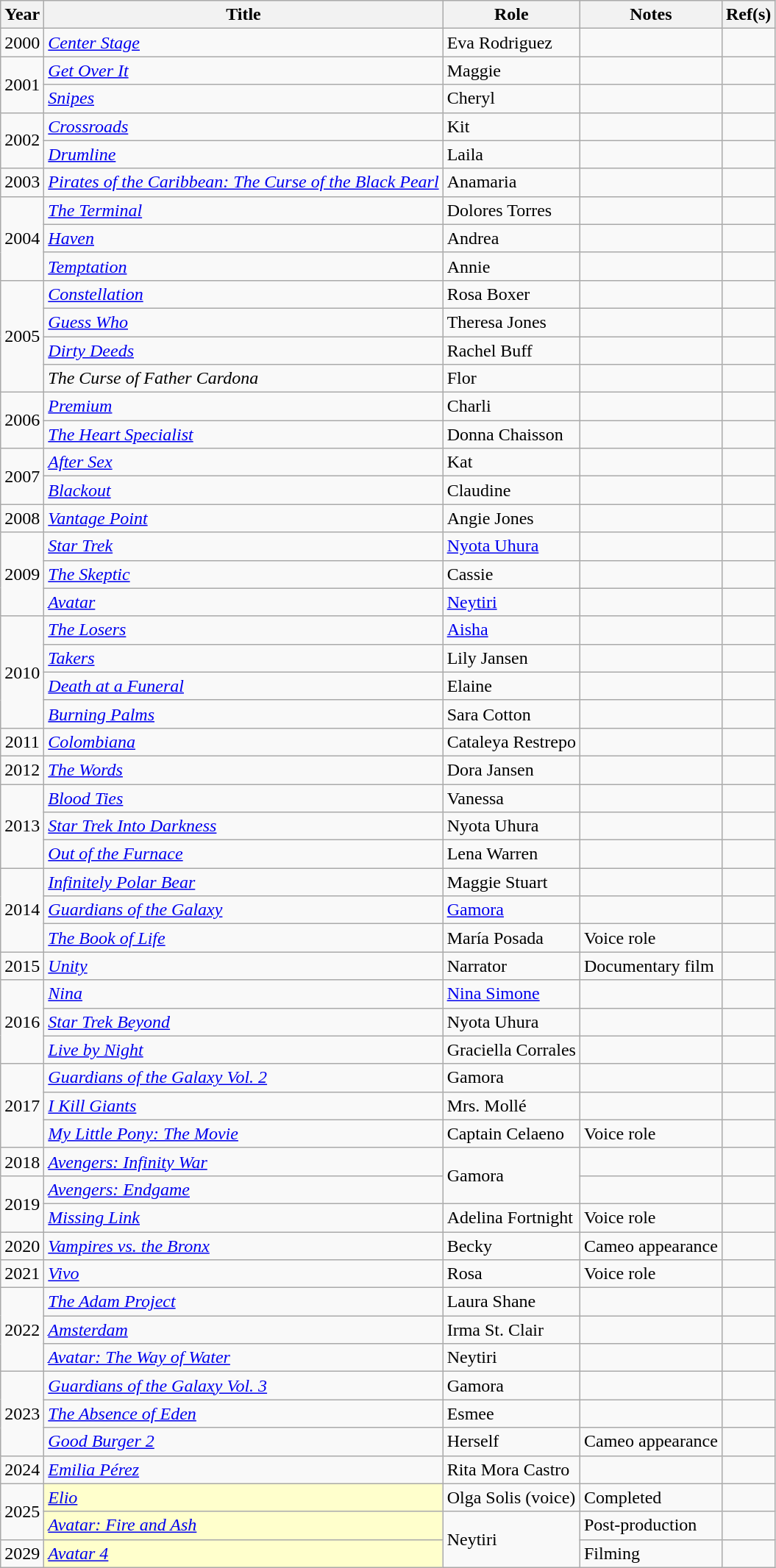<table class="wikitable sortable">
<tr As Actress>
<th>Year</th>
<th>Title</th>
<th>Role</th>
<th class="unsortable">Notes</th>
<th class="unsortable">Ref(s)</th>
</tr>
<tr>
<td style="text-align:center">2000</td>
<td><em><a href='#'>Center Stage</a></em></td>
<td>Eva Rodriguez</td>
<td></td>
<td style="text-align:center;"></td>
</tr>
<tr>
<td rowspan="2" style="text-align:center">2001</td>
<td><em><a href='#'>Get Over It</a></em></td>
<td>Maggie</td>
<td></td>
<td style="text-align:center;"></td>
</tr>
<tr>
<td><a href='#'><em>Snipes</em></a></td>
<td>Cheryl</td>
<td></td>
<td style="text-align:center;"></td>
</tr>
<tr>
<td rowspan="2" style="text-align:center">2002</td>
<td><em><a href='#'>Crossroads</a></em></td>
<td>Kit</td>
<td></td>
<td style="text-align:center;"></td>
</tr>
<tr>
<td><em><a href='#'>Drumline</a></em></td>
<td>Laila</td>
<td></td>
<td style="text-align:center;"></td>
</tr>
<tr>
<td style="text-align:center">2003</td>
<td><em><a href='#'>Pirates of the Caribbean: The Curse of the Black Pearl</a></em></td>
<td>Anamaria</td>
<td></td>
<td style="text-align:center;"></td>
</tr>
<tr>
<td rowspan="3" style="text-align:center">2004</td>
<td><em><a href='#'>The Terminal</a></em></td>
<td>Dolores Torres</td>
<td></td>
<td style="text-align:center;"></td>
</tr>
<tr>
<td><em><a href='#'>Haven</a></em></td>
<td>Andrea</td>
<td></td>
<td style="text-align:center;"></td>
</tr>
<tr>
<td><em><a href='#'>Temptation</a></em></td>
<td>Annie</td>
<td></td>
<td style="text-align:center;"></td>
</tr>
<tr>
<td rowspan="4" style="text-align:center">2005</td>
<td><em><a href='#'>Constellation</a></em></td>
<td>Rosa Boxer</td>
<td></td>
<td style="text-align:center;"></td>
</tr>
<tr>
<td><em><a href='#'>Guess Who</a></em></td>
<td>Theresa Jones</td>
<td></td>
<td style="text-align:center;"></td>
</tr>
<tr>
<td><em><a href='#'>Dirty Deeds</a></em></td>
<td>Rachel Buff</td>
<td></td>
<td style="text-align:center;"></td>
</tr>
<tr>
<td><em>The Curse of Father Cardona</em></td>
<td>Flor</td>
<td></td>
<td style="text-align:center;"></td>
</tr>
<tr>
<td rowspan="2" style="text-align:center">2006</td>
<td><em><a href='#'>Premium</a></em></td>
<td>Charli</td>
<td></td>
<td style="text-align:center;"></td>
</tr>
<tr>
<td><em><a href='#'>The Heart Specialist</a></em></td>
<td>Donna Chaisson</td>
<td></td>
<td style="text-align:center;"></td>
</tr>
<tr>
<td rowspan="2" style="text-align:center">2007</td>
<td><em><a href='#'>After Sex</a></em></td>
<td>Kat</td>
<td></td>
<td style="text-align:center;"></td>
</tr>
<tr>
<td><em><a href='#'>Blackout</a></em></td>
<td>Claudine</td>
<td></td>
<td style="text-align:center;"></td>
</tr>
<tr>
<td style="text-align:center">2008</td>
<td><em><a href='#'>Vantage Point</a></em></td>
<td>Angie Jones</td>
<td></td>
<td style="text-align:center;"></td>
</tr>
<tr>
<td rowspan="3" style="text-align:center">2009</td>
<td><em><a href='#'>Star Trek</a></em></td>
<td><a href='#'>Nyota Uhura</a></td>
<td></td>
<td style="text-align:center;"></td>
</tr>
<tr>
<td><em><a href='#'>The Skeptic</a></em></td>
<td>Cassie</td>
<td></td>
<td style="text-align:center;"></td>
</tr>
<tr>
<td><em><a href='#'>Avatar</a></em></td>
<td><a href='#'>Neytiri</a></td>
<td></td>
<td style="text-align:center;"></td>
</tr>
<tr>
<td rowspan="4" style="text-align:center">2010</td>
<td><em><a href='#'>The Losers</a></em></td>
<td><a href='#'>Aisha</a></td>
<td></td>
<td style="text-align:center;"></td>
</tr>
<tr>
<td><em><a href='#'>Takers</a></em></td>
<td>Lily Jansen</td>
<td></td>
<td style="text-align:center;"></td>
</tr>
<tr>
<td><em><a href='#'>Death at a Funeral</a></em></td>
<td>Elaine</td>
<td></td>
<td style="text-align:center;"></td>
</tr>
<tr>
<td><em><a href='#'>Burning Palms</a></em></td>
<td>Sara Cotton</td>
<td></td>
<td style="text-align:center;"></td>
</tr>
<tr>
<td style="text-align:center">2011</td>
<td><em><a href='#'>Colombiana</a></em></td>
<td>Cataleya Restrepo</td>
<td></td>
<td style="text-align:center;"></td>
</tr>
<tr>
<td style="text-align:center">2012</td>
<td><em><a href='#'>The Words</a></em></td>
<td>Dora Jansen</td>
<td></td>
<td style="text-align:center;"></td>
</tr>
<tr>
<td rowspan="3" style="text-align:center">2013</td>
<td><em><a href='#'>Blood Ties</a></em></td>
<td>Vanessa</td>
<td></td>
<td style="text-align:center;"></td>
</tr>
<tr>
<td><em><a href='#'>Star Trek Into Darkness</a></em></td>
<td>Nyota Uhura</td>
<td></td>
<td style="text-align:center;"></td>
</tr>
<tr>
<td><em><a href='#'>Out of the Furnace</a></em></td>
<td>Lena Warren</td>
<td></td>
<td style="text-align:center;"></td>
</tr>
<tr>
<td rowspan="3" style="text-align:center">2014</td>
<td><em><a href='#'>Infinitely Polar Bear</a></em></td>
<td>Maggie Stuart</td>
<td></td>
<td style="text-align:center;"></td>
</tr>
<tr>
<td><em><a href='#'>Guardians of the Galaxy</a></em></td>
<td><a href='#'>Gamora</a></td>
<td></td>
<td style="text-align:center;"></td>
</tr>
<tr>
<td><em><a href='#'>The Book of Life</a></em></td>
<td>María Posada</td>
<td>Voice role</td>
<td style="text-align:center;"></td>
</tr>
<tr>
<td style="text-align:center">2015</td>
<td><em><a href='#'>Unity</a></em></td>
<td>Narrator</td>
<td>Documentary film</td>
<td style="text-align:center;"></td>
</tr>
<tr>
<td rowspan="3" style="text-align:center">2016</td>
<td><em><a href='#'>Nina</a></em></td>
<td><a href='#'>Nina Simone</a></td>
<td></td>
<td style="text-align:center;"></td>
</tr>
<tr>
<td><em><a href='#'>Star Trek Beyond</a></em></td>
<td>Nyota Uhura</td>
<td></td>
<td style="text-align:center;"></td>
</tr>
<tr>
<td><em><a href='#'>Live by Night</a></em></td>
<td>Graciella Corrales</td>
<td></td>
<td style="text-align:center;"></td>
</tr>
<tr>
<td rowspan="3" style="text-align:center">2017</td>
<td><em><a href='#'>Guardians of the Galaxy Vol. 2</a></em></td>
<td>Gamora</td>
<td></td>
<td style="text-align:center;"></td>
</tr>
<tr>
<td><em><a href='#'>I Kill Giants</a></em></td>
<td>Mrs. Mollé</td>
<td></td>
<td style="text-align:center;"></td>
</tr>
<tr>
<td><em><a href='#'>My Little Pony: The Movie</a></em></td>
<td>Captain Celaeno</td>
<td>Voice role</td>
<td style="text-align:center;"></td>
</tr>
<tr>
<td style="text-align:center">2018</td>
<td><em><a href='#'>Avengers: Infinity War</a></em></td>
<td rowspan=2>Gamora</td>
<td></td>
<td style="text-align:center;"></td>
</tr>
<tr>
<td rowspan="2" style="text-align:center">2019</td>
<td><em><a href='#'>Avengers: Endgame</a></em></td>
<td></td>
<td style="text-align:center;"></td>
</tr>
<tr>
<td><em><a href='#'>Missing Link</a></em></td>
<td>Adelina Fortnight</td>
<td>Voice role</td>
<td style="text-align:center;"></td>
</tr>
<tr>
<td style="text-align:center">2020</td>
<td><em><a href='#'>Vampires vs. the Bronx</a></em></td>
<td>Becky</td>
<td>Cameo appearance</td>
<td style="text-align:center;"></td>
</tr>
<tr>
<td style="text-align:center">2021</td>
<td><em><a href='#'>Vivo</a></em></td>
<td>Rosa</td>
<td>Voice role</td>
<td style="text-align:center;"></td>
</tr>
<tr>
<td rowspan=3 style="text-align:center">2022</td>
<td><em><a href='#'>The Adam Project</a></em></td>
<td>Laura Shane</td>
<td></td>
<td style="text-align:center;"></td>
</tr>
<tr>
<td><em><a href='#'>Amsterdam</a></em></td>
<td>Irma St. Clair</td>
<td></td>
<td style="text-align:center;"></td>
</tr>
<tr>
<td><em><a href='#'>Avatar: The Way of Water</a></em></td>
<td>Neytiri</td>
<td></td>
<td style="text-align:center;"></td>
</tr>
<tr>
<td rowspan="3" style="text-align:center">2023</td>
<td><em><a href='#'>Guardians of the Galaxy Vol. 3</a></em></td>
<td>Gamora</td>
<td></td>
<td style="text-align:center;"></td>
</tr>
<tr>
<td><em><a href='#'>The Absence of Eden</a></em></td>
<td>Esmee</td>
<td></td>
<td style="text-align:center;"></td>
</tr>
<tr>
<td><em><a href='#'>Good Burger 2</a></em></td>
<td>Herself</td>
<td>Cameo appearance</td>
<td style="text-align:center;"></td>
</tr>
<tr>
<td style="text-align:center">2024</td>
<td><em><a href='#'>Emilia Pérez</a></em></td>
<td>Rita Mora Castro</td>
<td></td>
<td style="text-align:center;"></td>
</tr>
<tr>
<td rowspan="2" style="text-align:center">2025</td>
<td style="background:#FFFFCC;"><a href='#'><em>Elio</em></a> </td>
<td>Olga Solis (voice)</td>
<td>Completed</td>
<td style="text-align:center;"></td>
</tr>
<tr>
<td style="background:#FFFFCC;"><em><a href='#'>Avatar: Fire and Ash</a></em> </td>
<td rowspan="2">Neytiri</td>
<td>Post-production</td>
<td style="text-align:center;"></td>
</tr>
<tr>
<td style="text-align:center">2029</td>
<td style="background:#FFFFCC;"><em><a href='#'>Avatar 4</a></em> </td>
<td>Filming</td>
<td style="text-align:center;"></td>
</tr>
</table>
